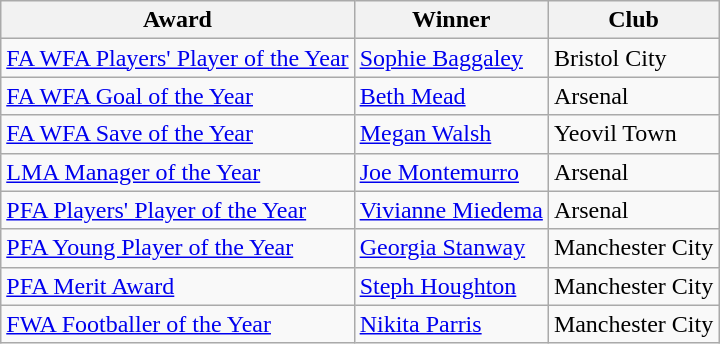<table class="wikitable">
<tr>
<th>Award</th>
<th>Winner</th>
<th>Club</th>
</tr>
<tr>
<td><a href='#'>FA WFA Players' Player of the Year</a></td>
<td> <a href='#'>Sophie Baggaley</a></td>
<td>Bristol City</td>
</tr>
<tr>
<td><a href='#'>FA WFA Goal of the Year</a></td>
<td> <a href='#'>Beth Mead</a></td>
<td>Arsenal</td>
</tr>
<tr>
<td><a href='#'>FA WFA Save of the Year</a></td>
<td> <a href='#'>Megan Walsh</a></td>
<td>Yeovil Town</td>
</tr>
<tr>
<td><a href='#'>LMA Manager of the Year</a></td>
<td> <a href='#'>Joe Montemurro</a></td>
<td>Arsenal</td>
</tr>
<tr>
<td><a href='#'>PFA Players' Player of the Year</a></td>
<td> <a href='#'>Vivianne Miedema</a></td>
<td>Arsenal</td>
</tr>
<tr>
<td><a href='#'>PFA Young Player of the Year</a></td>
<td> <a href='#'>Georgia Stanway</a></td>
<td>Manchester City</td>
</tr>
<tr>
<td><a href='#'>PFA Merit Award</a></td>
<td> <a href='#'>Steph Houghton</a></td>
<td>Manchester City</td>
</tr>
<tr>
<td><a href='#'>FWA Footballer of the Year</a></td>
<td> <a href='#'>Nikita Parris</a></td>
<td>Manchester City</td>
</tr>
</table>
